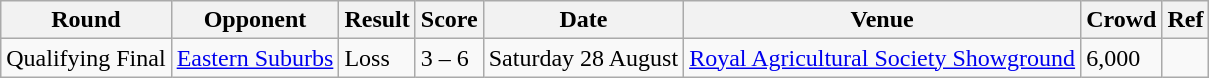<table class="wikitable" style="text-align:left;">
<tr>
<th>Round</th>
<th>Opponent</th>
<th>Result</th>
<th>Score</th>
<th>Date</th>
<th>Venue</th>
<th>Crowd</th>
<th>Ref</th>
</tr>
<tr>
<td>Qualifying Final</td>
<td> <a href='#'>Eastern Suburbs</a></td>
<td>Loss</td>
<td>3 – 6</td>
<td>Saturday 28 August</td>
<td><a href='#'>Royal Agricultural Society Showground</a></td>
<td>6,000</td>
<td></td>
</tr>
</table>
